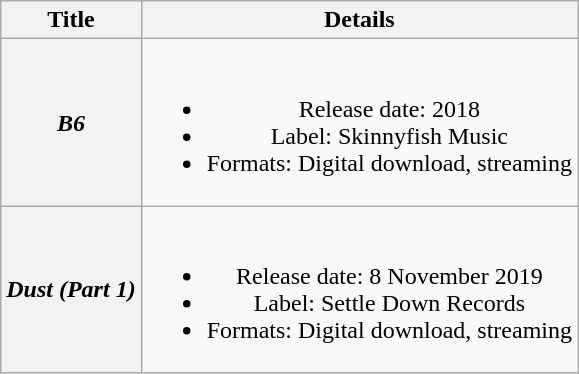<table class="wikitable plainrowheaders" style="text-align:center;">
<tr>
<th>Title</th>
<th>Details</th>
</tr>
<tr>
<th scope="row"><em>B6</em></th>
<td><br><ul><li>Release date: 2018</li><li>Label: Skinnyfish Music</li><li>Formats: Digital download, streaming</li></ul></td>
</tr>
<tr>
<th scope="row"><em>Dust (Part 1)</em></th>
<td><br><ul><li>Release date: 8 November 2019</li><li>Label: Settle Down Records</li><li>Formats: Digital download, streaming</li></ul></td>
</tr>
</table>
